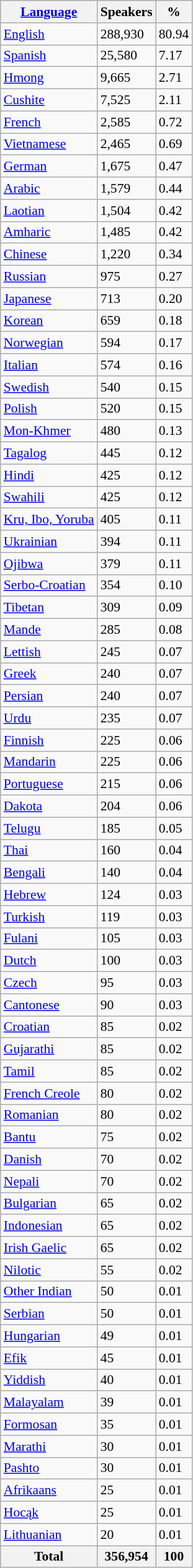<table class="wikitable sortable mw-collapsible mw-collapsed collapsible" style="font-size: 90%;">
<tr>
<th><a href='#'>Language</a></th>
<th>Speakers</th>
<th>%</th>
</tr>
<tr>
<td><a href='#'>English</a></td>
<td>288,930</td>
<td>80.94</td>
</tr>
<tr>
<td><a href='#'>Spanish</a></td>
<td>25,580</td>
<td>7.17</td>
</tr>
<tr>
<td><a href='#'>Hmong</a></td>
<td>9,665</td>
<td>2.71</td>
</tr>
<tr>
<td><a href='#'>Cushite</a></td>
<td>7,525</td>
<td>2.11</td>
</tr>
<tr>
<td><a href='#'>French</a></td>
<td>2,585</td>
<td>0.72</td>
</tr>
<tr>
<td><a href='#'>Vietnamese</a></td>
<td>2,465</td>
<td>0.69</td>
</tr>
<tr>
<td><a href='#'>German</a></td>
<td>1,675</td>
<td>0.47</td>
</tr>
<tr>
<td><a href='#'>Arabic</a></td>
<td>1,579</td>
<td>0.44</td>
</tr>
<tr>
<td><a href='#'>Laotian</a></td>
<td>1,504</td>
<td>0.42</td>
</tr>
<tr>
<td><a href='#'>Amharic</a></td>
<td>1,485</td>
<td>0.42</td>
</tr>
<tr>
<td><a href='#'>Chinese</a></td>
<td>1,220</td>
<td>0.34</td>
</tr>
<tr>
<td><a href='#'>Russian</a></td>
<td>975</td>
<td>0.27</td>
</tr>
<tr>
<td><a href='#'>Japanese</a></td>
<td>713</td>
<td>0.20</td>
</tr>
<tr>
<td><a href='#'>Korean</a></td>
<td>659</td>
<td>0.18</td>
</tr>
<tr>
<td><a href='#'>Norwegian</a></td>
<td>594</td>
<td>0.17</td>
</tr>
<tr>
<td><a href='#'>Italian</a></td>
<td>574</td>
<td>0.16</td>
</tr>
<tr>
<td><a href='#'>Swedish</a></td>
<td>540</td>
<td>0.15</td>
</tr>
<tr>
<td><a href='#'>Polish</a></td>
<td>520</td>
<td>0.15</td>
</tr>
<tr>
<td><a href='#'>Mon-Khmer</a></td>
<td>480</td>
<td>0.13</td>
</tr>
<tr>
<td><a href='#'>Tagalog</a></td>
<td>445</td>
<td>0.12</td>
</tr>
<tr>
<td><a href='#'>Hindi</a></td>
<td>425</td>
<td>0.12</td>
</tr>
<tr>
<td><a href='#'>Swahili</a></td>
<td>425</td>
<td>0.12</td>
</tr>
<tr>
<td><a href='#'>Kru, Ibo, Yoruba</a></td>
<td>405</td>
<td>0.11</td>
</tr>
<tr>
<td><a href='#'>Ukrainian</a></td>
<td>394</td>
<td>0.11</td>
</tr>
<tr>
<td><a href='#'>Ojibwa</a></td>
<td>379</td>
<td>0.11</td>
</tr>
<tr>
<td><a href='#'>Serbo-Croatian</a></td>
<td>354</td>
<td>0.10</td>
</tr>
<tr>
<td><a href='#'>Tibetan</a></td>
<td>309</td>
<td>0.09</td>
</tr>
<tr>
<td><a href='#'>Mande</a></td>
<td>285</td>
<td>0.08</td>
</tr>
<tr>
<td><a href='#'>Lettish</a></td>
<td>245</td>
<td>0.07</td>
</tr>
<tr>
<td><a href='#'>Greek</a></td>
<td>240</td>
<td>0.07</td>
</tr>
<tr>
<td><a href='#'>Persian</a></td>
<td>240</td>
<td>0.07</td>
</tr>
<tr>
<td><a href='#'>Urdu</a></td>
<td>235</td>
<td>0.07</td>
</tr>
<tr>
<td><a href='#'>Finnish</a></td>
<td>225</td>
<td>0.06</td>
</tr>
<tr>
<td><a href='#'>Mandarin</a></td>
<td>225</td>
<td>0.06</td>
</tr>
<tr>
<td><a href='#'>Portuguese</a></td>
<td>215</td>
<td>0.06</td>
</tr>
<tr>
<td><a href='#'>Dakota</a></td>
<td>204</td>
<td>0.06</td>
</tr>
<tr>
<td><a href='#'>Telugu</a></td>
<td>185</td>
<td>0.05</td>
</tr>
<tr>
<td><a href='#'>Thai</a></td>
<td>160</td>
<td>0.04</td>
</tr>
<tr>
<td><a href='#'>Bengali</a></td>
<td>140</td>
<td>0.04</td>
</tr>
<tr>
<td><a href='#'>Hebrew</a></td>
<td>124</td>
<td>0.03</td>
</tr>
<tr>
<td><a href='#'>Turkish</a></td>
<td>119</td>
<td>0.03</td>
</tr>
<tr>
<td><a href='#'>Fulani</a></td>
<td>105</td>
<td>0.03</td>
</tr>
<tr>
<td><a href='#'>Dutch</a></td>
<td>100</td>
<td>0.03</td>
</tr>
<tr>
<td><a href='#'>Czech</a></td>
<td>95</td>
<td>0.03</td>
</tr>
<tr>
<td><a href='#'>Cantonese</a></td>
<td>90</td>
<td>0.03</td>
</tr>
<tr>
<td><a href='#'>Croatian</a></td>
<td>85</td>
<td>0.02</td>
</tr>
<tr>
<td><a href='#'>Gujarathi</a></td>
<td>85</td>
<td>0.02</td>
</tr>
<tr>
<td><a href='#'>Tamil</a></td>
<td>85</td>
<td>0.02</td>
</tr>
<tr>
<td><a href='#'>French Creole</a></td>
<td>80</td>
<td>0.02</td>
</tr>
<tr>
<td><a href='#'>Romanian</a></td>
<td>80</td>
<td>0.02</td>
</tr>
<tr>
<td><a href='#'>Bantu</a></td>
<td>75</td>
<td>0.02</td>
</tr>
<tr>
<td><a href='#'>Danish</a></td>
<td>70</td>
<td>0.02</td>
</tr>
<tr>
<td><a href='#'>Nepali</a></td>
<td>70</td>
<td>0.02</td>
</tr>
<tr>
<td><a href='#'>Bulgarian</a></td>
<td>65</td>
<td>0.02</td>
</tr>
<tr>
<td><a href='#'>Indonesian</a></td>
<td>65</td>
<td>0.02</td>
</tr>
<tr>
<td><a href='#'>Irish Gaelic</a></td>
<td>65</td>
<td>0.02</td>
</tr>
<tr>
<td><a href='#'>Nilotic</a></td>
<td>55</td>
<td>0.02</td>
</tr>
<tr>
<td><a href='#'>Other Indian</a></td>
<td>50</td>
<td>0.01</td>
</tr>
<tr>
<td><a href='#'>Serbian</a></td>
<td>50</td>
<td>0.01</td>
</tr>
<tr>
<td><a href='#'>Hungarian</a></td>
<td>49</td>
<td>0.01</td>
</tr>
<tr>
<td><a href='#'>Efik</a></td>
<td>45</td>
<td>0.01</td>
</tr>
<tr>
<td><a href='#'>Yiddish</a></td>
<td>40</td>
<td>0.01</td>
</tr>
<tr>
<td><a href='#'>Malayalam</a></td>
<td>39</td>
<td>0.01</td>
</tr>
<tr>
<td><a href='#'>Formosan</a></td>
<td>35</td>
<td>0.01</td>
</tr>
<tr>
<td><a href='#'>Marathi</a></td>
<td>30</td>
<td>0.01</td>
</tr>
<tr>
<td><a href='#'>Pashto</a></td>
<td>30</td>
<td>0.01</td>
</tr>
<tr>
<td><a href='#'>Afrikaans</a></td>
<td>25</td>
<td>0.01</td>
</tr>
<tr>
<td><a href='#'>Hocąk</a></td>
<td>25</td>
<td>0.01</td>
</tr>
<tr>
<td><a href='#'>Lithuanian</a></td>
<td>20</td>
<td>0.01</td>
</tr>
<tr>
<th>Total</th>
<th>356,954</th>
<th>100</th>
</tr>
</table>
